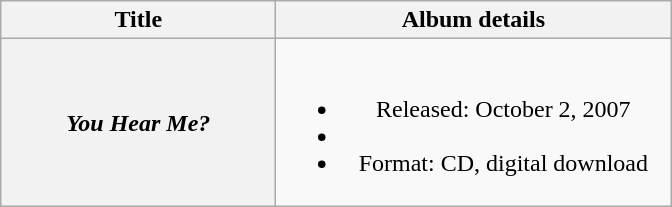<table class="wikitable plainrowheaders" style="text-align:center;">
<tr>
<th scope="col" style="width:11em;">Title</th>
<th scope="col" style="width:16em;">Album details</th>
</tr>
<tr>
<th scope="row"><em>You Hear Me?</em></th>
<td><br><ul><li>Released: October 2, 2007</li><li></li><li>Format: CD, digital download</li></ul></td>
</tr>
</table>
